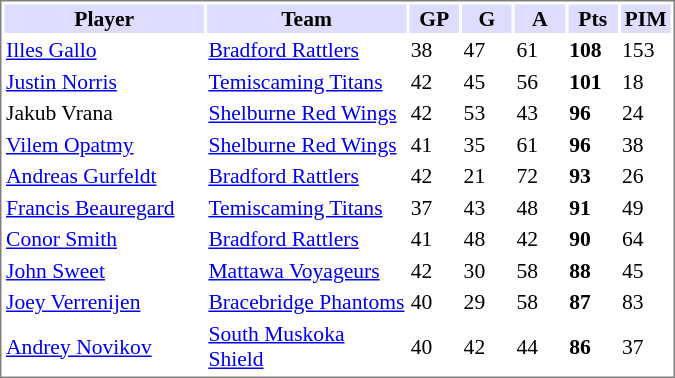<table cellpadding="0">
<tr align="left" style="vertical-align: top">
<td></td>
<td><br><table cellpadding="1" width="450px" style="font-size: 90%; border: 1px solid gray;">
<tr>
<th bgcolor="#DDDDFF" width="30%">Player</th>
<th bgcolor="#DDDDFF" width="30%">Team</th>
<th bgcolor="#DDDDFF" width="7.5%">GP</th>
<th bgcolor="#DDDDFF" width="7.5%">G</th>
<th bgcolor="#DDDDFF" width="7.5%">A</th>
<th bgcolor="#DDDDFF" width="7.5%">Pts</th>
<th bgcolor="#DDDDFF" width="7.5%">PIM</th>
</tr>
<tr>
<td><a href='#'>Illes Gallo</a></td>
<td><a href='#'>Bradford Rattlers</a></td>
<td>38</td>
<td>47</td>
<td>61</td>
<td><strong>108</strong></td>
<td>153</td>
</tr>
<tr>
<td><a href='#'>Justin Norris</a></td>
<td><a href='#'>Temiscaming Titans</a></td>
<td>42</td>
<td>45</td>
<td>56</td>
<td><strong>101</strong></td>
<td>18</td>
</tr>
<tr>
<td>Jakub Vrana</td>
<td><a href='#'>Shelburne Red Wings</a></td>
<td>42</td>
<td>53</td>
<td>43</td>
<td><strong>96</strong></td>
<td>24</td>
</tr>
<tr>
<td><a href='#'>Vilem Opatmy</a></td>
<td><a href='#'>Shelburne Red Wings</a></td>
<td>41</td>
<td>35</td>
<td>61</td>
<td><strong>96</strong></td>
<td>38</td>
</tr>
<tr>
<td><a href='#'>Andreas Gurfeldt</a></td>
<td><a href='#'>Bradford Rattlers</a></td>
<td>42</td>
<td>21</td>
<td>72</td>
<td><strong>93</strong></td>
<td>26</td>
</tr>
<tr>
<td><a href='#'>Francis Beauregard</a></td>
<td><a href='#'>Temiscaming Titans</a></td>
<td>37</td>
<td>43</td>
<td>48</td>
<td><strong>91</strong></td>
<td>49</td>
</tr>
<tr>
<td><a href='#'>Conor Smith</a></td>
<td><a href='#'>Bradford Rattlers</a></td>
<td>41</td>
<td>48</td>
<td>42</td>
<td><strong>90</strong></td>
<td>64</td>
</tr>
<tr>
<td><a href='#'>John Sweet</a></td>
<td><a href='#'>Mattawa Voyageurs</a></td>
<td>42</td>
<td>30</td>
<td>58</td>
<td><strong>88</strong></td>
<td>45</td>
</tr>
<tr>
<td><a href='#'>Joey Verrenijen</a></td>
<td><a href='#'>Bracebridge Phantoms</a></td>
<td>40</td>
<td>29</td>
<td>58</td>
<td><strong>87</strong></td>
<td>83</td>
</tr>
<tr>
<td><a href='#'>Andrey Novikov</a></td>
<td><a href='#'>South Muskoka Shield</a></td>
<td>40</td>
<td>42</td>
<td>44</td>
<td><strong>86</strong></td>
<td>37</td>
</tr>
</table>
</td>
</tr>
</table>
